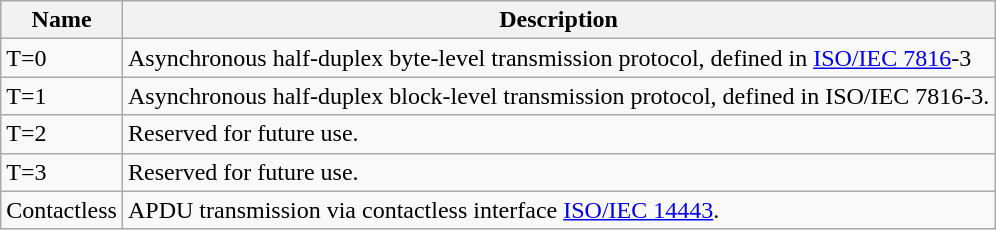<table class="wikitable">
<tr>
<th>Name</th>
<th>Description</th>
</tr>
<tr>
<td>T=0</td>
<td>Asynchronous half-duplex byte-level transmission protocol, defined in <a href='#'>ISO/IEC 7816</a>-3</td>
</tr>
<tr>
<td>T=1</td>
<td>Asynchronous half-duplex block-level transmission protocol, defined in ISO/IEC 7816-3.</td>
</tr>
<tr>
<td>T=2</td>
<td>Reserved for future use.</td>
</tr>
<tr>
<td>T=3</td>
<td>Reserved for future use.</td>
</tr>
<tr>
<td>Contactless</td>
<td>APDU transmission via contactless interface <a href='#'>ISO/IEC 14443</a>.</td>
</tr>
</table>
